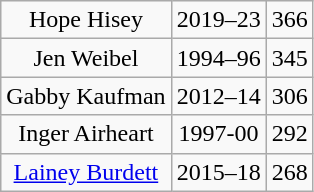<table class="wikitable" style="text-align: center;">
<tr>
<td>Hope Hisey</td>
<td>2019–23</td>
<td>366</td>
</tr>
<tr>
<td>Jen Weibel</td>
<td>1994–96</td>
<td>345</td>
</tr>
<tr>
<td>Gabby Kaufman</td>
<td>2012–14</td>
<td>306</td>
</tr>
<tr>
<td>Inger Airheart</td>
<td>1997-00</td>
<td>292</td>
</tr>
<tr>
<td><a href='#'>Lainey Burdett</a></td>
<td>2015–18</td>
<td>268</td>
</tr>
</table>
